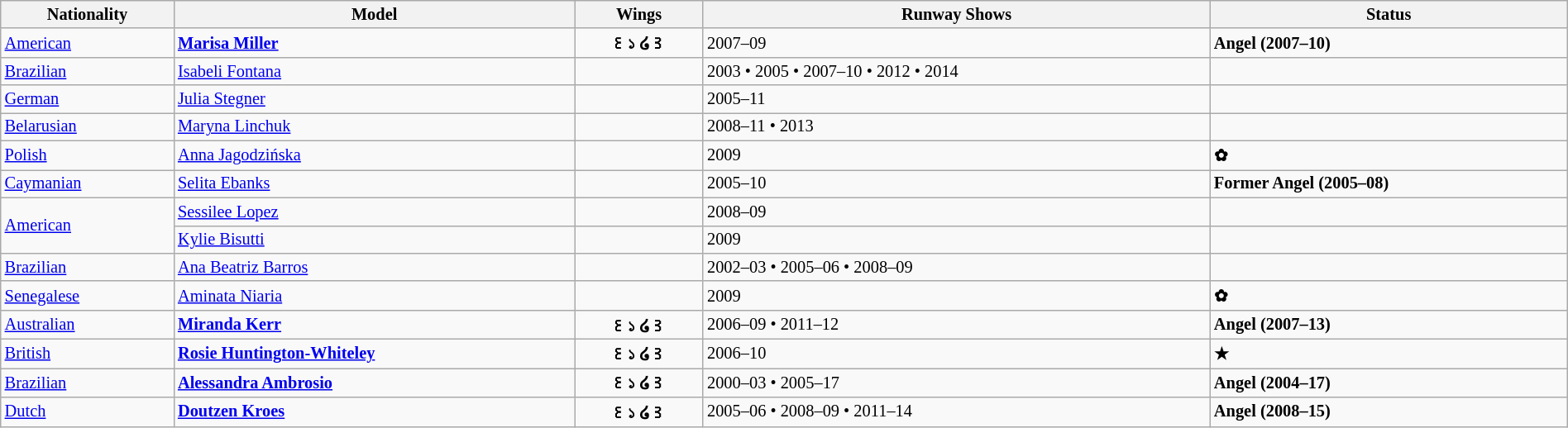<table class="sortable wikitable"  style="font-size:85%; width:100%;">
<tr>
<th style="text-align:center;">Nationality</th>
<th style="text-align:center;">Model</th>
<th style="text-align:center;">Wings</th>
<th style="text-align:center;">Runway Shows</th>
<th style="text-align:center;">Status</th>
</tr>
<tr>
<td> <a href='#'>American</a></td>
<td><strong><a href='#'>Marisa Miller</a></strong></td>
<td align="center"><strong>꒰১ ໒꒱</strong></td>
<td>2007–09</td>
<td><strong> Angel (2007–10)</strong></td>
</tr>
<tr>
<td> <a href='#'>Brazilian</a></td>
<td><a href='#'>Isabeli Fontana</a></td>
<td></td>
<td>2003 • 2005 • 2007–10 • 2012 • 2014</td>
<td></td>
</tr>
<tr>
<td> <a href='#'>German</a></td>
<td><a href='#'>Julia Stegner</a></td>
<td></td>
<td>2005–11</td>
<td></td>
</tr>
<tr>
<td> <a href='#'>Belarusian</a></td>
<td><a href='#'>Maryna Linchuk</a></td>
<td></td>
<td>2008–11 • 2013</td>
<td></td>
</tr>
<tr>
<td> <a href='#'>Polish</a></td>
<td><a href='#'>Anna Jagodzińska</a></td>
<td></td>
<td>2009</td>
<td><strong>✿</strong></td>
</tr>
<tr>
<td> <a href='#'>Caymanian</a></td>
<td><a href='#'>Selita Ebanks</a></td>
<td></td>
<td>2005–10</td>
<td><strong>Former  Angel (2005–08)</strong></td>
</tr>
<tr>
<td rowspan="2"> <a href='#'>American</a></td>
<td><a href='#'>Sessilee Lopez</a></td>
<td></td>
<td>2008–09</td>
<td></td>
</tr>
<tr>
<td><a href='#'>Kylie Bisutti</a></td>
<td></td>
<td>2009</td>
<td></td>
</tr>
<tr>
<td> <a href='#'>Brazilian</a></td>
<td><a href='#'>Ana Beatriz Barros</a></td>
<td></td>
<td>2002–03 • 2005–06 • 2008–09</td>
<td></td>
</tr>
<tr>
<td> <a href='#'>Senegalese</a></td>
<td><a href='#'>Aminata Niaria</a></td>
<td></td>
<td>2009</td>
<td><strong>✿</strong></td>
</tr>
<tr>
<td> <a href='#'>Australian</a></td>
<td><strong><a href='#'>Miranda Kerr</a></strong></td>
<td align="center"><strong>꒰১ ໒꒱</strong></td>
<td>2006–09 • 2011–12</td>
<td><strong> Angel (2007–13)</strong></td>
</tr>
<tr>
<td> <a href='#'>British</a></td>
<td><strong><a href='#'>Rosie Huntington-Whiteley</a></strong></td>
<td align="center"><strong>꒰১ ໒꒱</strong></td>
<td>2006–10</td>
<td><strong>★</strong></td>
</tr>
<tr>
<td> <a href='#'>Brazilian</a></td>
<td><strong><a href='#'>Alessandra Ambrosio</a></strong></td>
<td align="center"><strong>꒰১ ໒꒱</strong></td>
<td>2000–03 • 2005–17</td>
<td><strong> Angel (2004–17)</strong></td>
</tr>
<tr>
<td> <a href='#'>Dutch</a></td>
<td><strong><a href='#'>Doutzen Kroes</a></strong></td>
<td align="center"><strong>꒰১ ໒꒱</strong></td>
<td>2005–06 • 2008–09 • 2011–14</td>
<td><strong> Angel (2008–15)</strong></td>
</tr>
</table>
